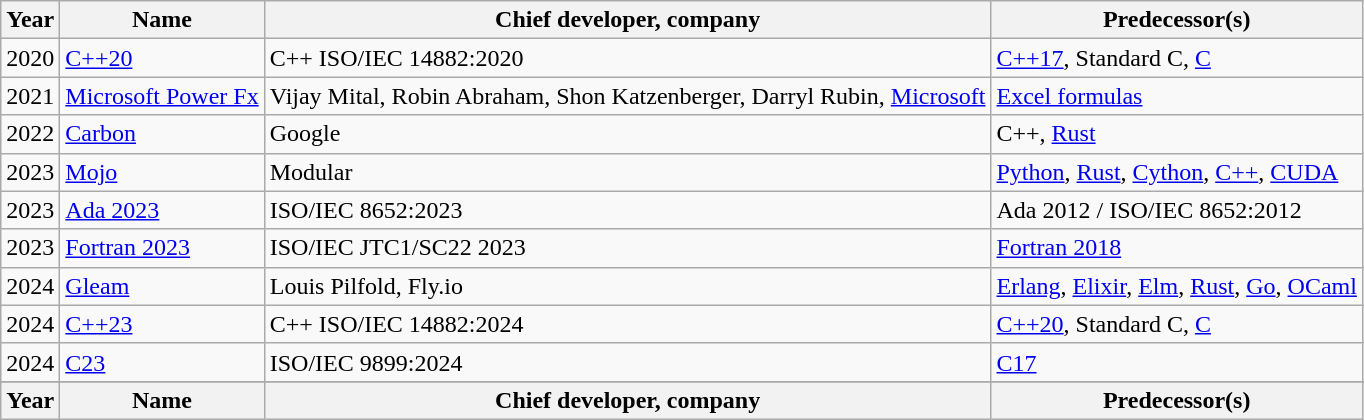<table class="wikitable sortable">
<tr>
<th>Year</th>
<th>Name</th>
<th>Chief developer, company</th>
<th>Predecessor(s)</th>
</tr>
<tr>
<td>2020</td>
<td><a href='#'>C++20</a></td>
<td>C++ ISO/IEC 14882:2020</td>
<td><a href='#'>C++17</a>, Standard C, <a href='#'>C</a></td>
</tr>
<tr>
<td>2021</td>
<td><a href='#'>Microsoft Power Fx</a></td>
<td>Vijay Mital, Robin Abraham, Shon Katzenberger, Darryl Rubin, <a href='#'>Microsoft</a></td>
<td><a href='#'>Excel formulas</a></td>
</tr>
<tr>
<td>2022</td>
<td><a href='#'>Carbon</a></td>
<td>Google</td>
<td>C++, <a href='#'>Rust</a></td>
</tr>
<tr>
<td>2023</td>
<td><a href='#'>Mojo</a></td>
<td>Modular</td>
<td><a href='#'>Python</a>, <a href='#'>Rust</a>, <a href='#'>Cython</a>, <a href='#'>C++</a>, <a href='#'>CUDA</a></td>
</tr>
<tr>
<td>2023</td>
<td><a href='#'>Ada 2023</a></td>
<td>ISO/IEC 8652:2023</td>
<td>Ada 2012 / ISO/IEC 8652:2012</td>
</tr>
<tr>
<td>2023</td>
<td><a href='#'>Fortran 2023</a></td>
<td>ISO/IEC JTC1/SC22 2023</td>
<td><a href='#'>Fortran 2018</a></td>
</tr>
<tr>
<td>2024</td>
<td><a href='#'>Gleam</a></td>
<td>Louis Pilfold, Fly.io</td>
<td><a href='#'>Erlang</a>, <a href='#'>Elixir</a>, <a href='#'>Elm</a>, <a href='#'>Rust</a>, <a href='#'>Go</a>, <a href='#'>OCaml</a></td>
</tr>
<tr>
<td>2024</td>
<td><a href='#'>C++23</a></td>
<td>C++ ISO/IEC 14882:2024</td>
<td><a href='#'>C++20</a>, Standard C, <a href='#'>C</a></td>
</tr>
<tr>
<td>2024</td>
<td><a href='#'>C23</a></td>
<td>ISO/IEC 9899:2024</td>
<td><a href='#'>C17</a></td>
</tr>
<tr>
</tr>
<tr class="sortbottom">
<th>Year</th>
<th>Name</th>
<th>Chief developer, company</th>
<th>Predecessor(s)</th>
</tr>
</table>
